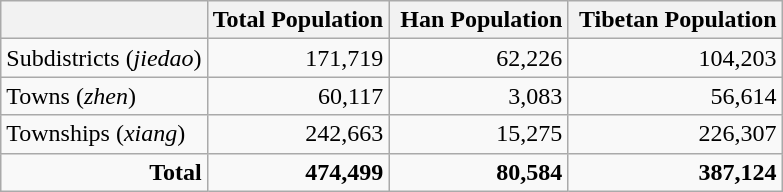<table class="wikitable sortable">
<tr>
<th></th>
<th>Total Population</th>
<th> Han Population</th>
<th> Tibetan Population</th>
</tr>
<tr>
<td>Subdistricts (<em>jiedao</em>)</td>
<td style="text-align:right">171,719</td>
<td style="text-align:right">62,226</td>
<td style="text-align:right">104,203</td>
</tr>
<tr>
<td>Towns (<em>zhen</em>)</td>
<td style="text-align:right">60,117</td>
<td style="text-align:right">3,083</td>
<td style="text-align:right">56,614</td>
</tr>
<tr>
<td>Townships (<em>xiang</em>)</td>
<td style="text-align:right">242,663</td>
<td style="text-align:right">15,275</td>
<td style="text-align:right">226,307</td>
</tr>
<tr>
<td style="text-align:right"><strong>Total</strong></td>
<td style="text-align:right"><strong>474,499</strong></td>
<td style="text-align:right"><strong>80,584</strong></td>
<td style="text-align:right"><strong>387,124</strong></td>
</tr>
</table>
